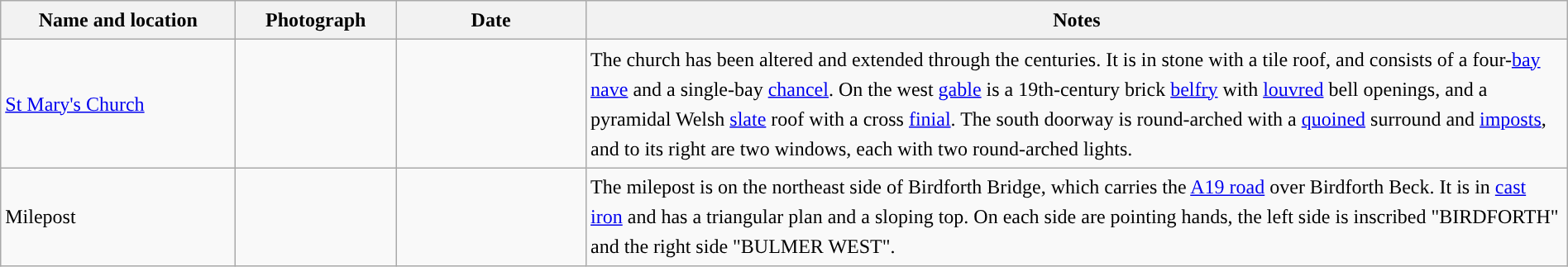<table class="wikitable sortable plainrowheaders" style="width:100%;border:0px;text-align:left;line-height:150%;">
<tr>
<th scope="col"  style="width:150px">Name and location</th>
<th scope="col"  style="width:100px" class="unsortable">Photograph</th>
<th scope="col"  style="width:120px">Date</th>
<th scope="col"  style="width:650px" class="unsortable">Notes</th>
</tr>
<tr>
<td><a href='#'>St Mary's Church</a><br><small></small></td>
<td></td>
<td align="center"></td>
<td>The church has been altered and extended through the centuries.  It is in stone with a tile roof, and consists of a four-<a href='#'>bay</a> <a href='#'>nave</a> and a single-bay <a href='#'>chancel</a>.  On the west <a href='#'>gable</a> is a 19th-century brick <a href='#'>belfry</a> with <a href='#'>louvred</a> bell openings, and a pyramidal Welsh <a href='#'>slate</a> roof with a cross <a href='#'>finial</a>.  The south doorway is round-arched with a <a href='#'>quoined</a> surround and <a href='#'>imposts</a>, and to its right are two windows, each with two round-arched lights.</td>
</tr>
<tr>
<td>Milepost<br><small></small></td>
<td></td>
<td align="center"></td>
<td>The milepost is on the northeast side of Birdforth Bridge, which carries the <a href='#'>A19 road</a> over Birdforth Beck.  It is in <a href='#'>cast iron</a> and has a triangular plan and a sloping top.  On each side are pointing hands, the left side is inscribed "BIRDFORTH" and the right side "BULMER WEST".</td>
</tr>
<tr>
</tr>
</table>
